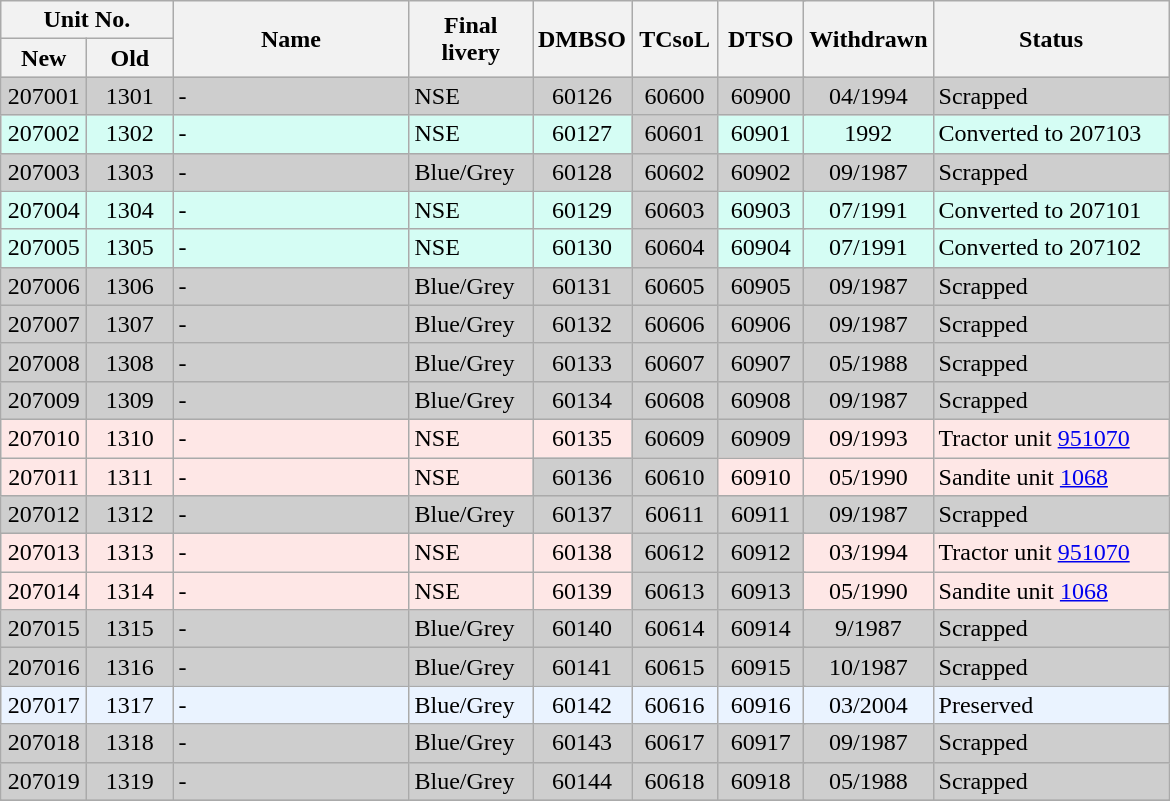<table class="wikitable">
<tr>
<th colspan=2>Unit No.</th>
<th width=150 rowspan=2 align=left>Name</th>
<th width=75 rowspan=2 align=left>Final livery</th>
<th width=50 rowspan=2 colspan=2>DMBSO</th>
<th width=50 rowspan=2 colspan=2>TCsoL</th>
<th width=50 rowspan=2 colspan=2>DTSO</th>
<th rowspan=2 align=left>Withdrawn</th>
<th width=150 rowspan=2 align=left>Status</th>
</tr>
<tr>
<th width=50>New</th>
<th width=50>Old</th>
</tr>
<tr>
<td style="background-color:#CECECE" align=center>207001</td>
<td style="background-color:#CECECE" align=center>1301</td>
<td style="background-color:#CECECE" align=left>-</td>
<td style="background-color:#CECECE">NSE</td>
<td style="background-color:#CECECE" align=center colspan=2>60126</td>
<td style="background-color:#CECECE" align=center colspan=2>60600</td>
<td style="background-color:#CECECE" align=center colspan=2>60900</td>
<td style="background-color:#CECECE" align=center>04/1994</td>
<td style="background-color:#CECECE" align=left>Scrapped</td>
</tr>
<tr>
<td style="background-color:#d5fdf4" align=center>207002</td>
<td style="background-color:#d5fdf4" align=center>1302</td>
<td style="background-color:#d5fdf4" align=left>-</td>
<td style="background-color:#d5fdf4">NSE</td>
<td style="background-color:#d5fdf4" align=center colspan=2>60127</td>
<td style="background-color:#CECECE" align=center colspan=2>60601</td>
<td style="background-color:#d5fdf4" align=center colspan=2>60901</td>
<td style="background-color:#d5fdf4" align=center>1992</td>
<td style="background-color:#d5fdf4" align=left>Converted to 207103</td>
</tr>
<tr>
<td style="background-color:#CECECE" align=center>207003</td>
<td style="background-color:#CECECE" align=center>1303</td>
<td style="background-color:#CECECE" align=left>-</td>
<td style="background-color:#CECECE">Blue/Grey</td>
<td style="background-color:#CECECE" align=center colspan=2>60128</td>
<td style="background-color:#CECECE" align=center colspan=2>60602</td>
<td style="background-color:#CECECE" align=center colspan=2>60902</td>
<td style="background-color:#CECECE" align=center>09/1987</td>
<td style="background-color:#CECECE" align=left>Scrapped</td>
</tr>
<tr>
<td style="background-color:#d5fdf4" align=center>207004</td>
<td style="background-color:#d5fdf4" align=center>1304</td>
<td style="background-color:#d5fdf4" align=left>-</td>
<td style="background-color:#d5fdf4">NSE</td>
<td style="background-color:#d5fdf4" align=center colspan=2>60129</td>
<td style="background-color:#CECECE" align=center colspan=2>60603</td>
<td style="background-color:#d5fdf4" align=center colspan=2>60903</td>
<td style="background-color:#d5fdf4" align=center>07/1991</td>
<td style="background-color:#d5fdf4" align=left>Converted to 207101</td>
</tr>
<tr>
<td style="background-color:#d5fdf4" align=center>207005</td>
<td style="background-color:#d5fdf4" align=center>1305</td>
<td style="background-color:#d5fdf4" align=left>-</td>
<td style="background-color:#d5fdf4">NSE</td>
<td style="background-color:#d5fdf4" align=center colspan=2>60130</td>
<td style="background-color:#CECECE" align=center colspan=2>60604</td>
<td style="background-color:#d5fdf4" align=center colspan=2>60904</td>
<td style="background-color:#d5fdf4" align=center>07/1991</td>
<td style="background-color:#d5fdf4" align=left>Converted to 207102</td>
</tr>
<tr>
<td style="background-color:#CECECE" align=center>207006</td>
<td style="background-color:#CECECE" align=center>1306</td>
<td style="background-color:#CECECE" align=left>-</td>
<td style="background-color:#CECECE">Blue/Grey</td>
<td style="background-color:#CECECE" align=center colspan=2>60131</td>
<td style="background-color:#CECECE" align=center colspan=2>60605</td>
<td style="background-color:#CECECE" align=center colspan=2>60905</td>
<td style="background-color:#CECECE" align=center>09/1987</td>
<td style="background-color:#CECECE" align=left>Scrapped</td>
</tr>
<tr>
<td style="background-color:#CECECE" align=center>207007</td>
<td style="background-color:#CECECE" align=center>1307</td>
<td style="background-color:#CECECE" align=left>-</td>
<td style="background-color:#CECECE">Blue/Grey</td>
<td style="background-color:#CECECE" align=center colspan=2>60132</td>
<td style="background-color:#CECECE" align=center colspan=2>60606</td>
<td style="background-color:#CECECE" align=center colspan=2>60906</td>
<td style="background-color:#CECECE" align=center>09/1987</td>
<td style="background-color:#CECECE" align=left>Scrapped</td>
</tr>
<tr>
<td style="background-color:#CECECE" align=center>207008</td>
<td style="background-color:#CECECE" align=center>1308</td>
<td style="background-color:#CECECE" align=left>-</td>
<td style="background-color:#CECECE">Blue/Grey</td>
<td style="background-color:#CECECE" align=center colspan=2>60133</td>
<td style="background-color:#CECECE" align=center colspan=2>60607</td>
<td style="background-color:#CECECE" align=center colspan=2>60907</td>
<td style="background-color:#CECECE" align=center>05/1988</td>
<td style="background-color:#CECECE" align=left>Scrapped</td>
</tr>
<tr>
<td style="background-color:#CECECE" align=center>207009</td>
<td style="background-color:#CECECE" align=center>1309</td>
<td style="background-color:#CECECE" align=left>-</td>
<td style="background-color:#CECECE">Blue/Grey</td>
<td style="background-color:#CECECE" align=center colspan=2>60134</td>
<td style="background-color:#CECECE" align=center colspan=2>60608</td>
<td style="background-color:#CECECE" align=center colspan=2>60908</td>
<td style="background-color:#CECECE" align=center>09/1987</td>
<td style="background-color:#CECECE" align=left>Scrapped</td>
</tr>
<tr>
<td style="background-color:#fee7e6" align=center>207010</td>
<td style="background-color:#fee7e6" align=center>1310</td>
<td style="background-color:#fee7e6" align=left>-</td>
<td style="background-color:#fee7e6">NSE</td>
<td style="background-color:#fee7e6" align=center colspan=2>60135</td>
<td style="background-color:#CECECE" align=center colspan=2>60609</td>
<td style="background-color:#CECECE" align=center colspan=2>60909</td>
<td style="background-color:#fee7e6" align=center>09/1993</td>
<td style="background-color:#fee7e6" align=left>Tractor unit <a href='#'>951070</a></td>
</tr>
<tr>
<td style="background-color:#fee7e6" align=center>207011</td>
<td style="background-color:#fee7e6" align=center>1311</td>
<td style="background-color:#fee7e6" align=left>-</td>
<td style="background-color:#fee7e6">NSE</td>
<td style="background-color:#CECECE" align=center colspan=2>60136</td>
<td style="background-color:#CECECE" align=center colspan=2>60610</td>
<td style="background-color:#fee7e6" align=center colspan=2>60910</td>
<td style="background-color:#fee7e6" align=center>05/1990</td>
<td style="background-color:#fee7e6" align=left>Sandite unit <a href='#'>1068</a></td>
</tr>
<tr>
<td style="background-color:#CECECE" align=center>207012</td>
<td style="background-color:#CECECE" align=center>1312</td>
<td style="background-color:#CECECE" align=left>-</td>
<td style="background-color:#CECECE">Blue/Grey</td>
<td style="background-color:#CECECE" align=center colspan=2>60137</td>
<td style="background-color:#CECECE" align=center colspan=2>60611</td>
<td style="background-color:#CECECE" align=center colspan=2>60911</td>
<td style="background-color:#CECECE" align=center>09/1987</td>
<td style="background-color:#CECECE" align=left>Scrapped</td>
</tr>
<tr>
<td style="background-color:#fee7e6" align=center>207013</td>
<td style="background-color:#fee7e6" align=center>1313</td>
<td style="background-color:#fee7e6" align=left>-</td>
<td style="background-color:#fee7e6">NSE</td>
<td style="background-color:#fee7e6" align=center colspan=2>60138</td>
<td style="background-color:#CECECE" align=center colspan=2>60612</td>
<td style="background-color:#CECECE" align=center colspan=2>60912</td>
<td style="background-color:#fee7e6" align=center>03/1994</td>
<td style="background-color:#fee7e6" align=left>Tractor unit <a href='#'>951070</a></td>
</tr>
<tr>
<td style="background-color:#fee7e6" align=center>207014</td>
<td style="background-color:#fee7e6" align=center>1314</td>
<td style="background-color:#fee7e6" align=left>-</td>
<td style="background-color:#fee7e6">NSE</td>
<td style="background-color:#fee7e6" align=center colspan=2>60139</td>
<td style="background-color:#CECECE" align=center colspan=2>60613</td>
<td style="background-color:#CECECE" align=center colspan=2>60913</td>
<td style="background-color:#fee7e6" align=center>05/1990</td>
<td style="background-color:#fee7e6" align=left>Sandite unit <a href='#'>1068</a></td>
</tr>
<tr>
<td style="background-color:#CECECE" align=center>207015</td>
<td style="background-color:#CECECE" align=center>1315</td>
<td style="background-color:#CECECE" align=left>-</td>
<td style="background-color:#CECECE">Blue/Grey</td>
<td style="background-color:#CECECE" align=center colspan=2>60140</td>
<td style="background-color:#CECECE" align=center colspan=2>60614</td>
<td style="background-color:#CECECE" align=center colspan=2>60914</td>
<td style="background-color:#CECECE" align=center>9/1987</td>
<td style="background-color:#CECECE" align=left>Scrapped</td>
</tr>
<tr>
<td style="background-color:#CECECE" align=center>207016</td>
<td style="background-color:#CECECE" align=center>1316</td>
<td style="background-color:#CECECE" align=left>-</td>
<td style="background-color:#CECECE">Blue/Grey</td>
<td style="background-color:#CECECE" align=center colspan=2>60141</td>
<td style="background-color:#CECECE" align=center colspan=2>60615</td>
<td style="background-color:#CECECE" align=center colspan=2>60915</td>
<td style="background-color:#CECECE" align=center>10/1987</td>
<td style="background-color:#CECECE" align=left>Scrapped</td>
</tr>
<tr>
<td style="background-color:#eaf3ff" align=center>207017</td>
<td style="background-color:#eaf3ff" align=center>1317</td>
<td style="background-color:#eaf3ff" align=left>-</td>
<td style="background-color:#eaf3ff">Blue/Grey</td>
<td style="background-color:#eaf3ff" align=center colspan=2>60142</td>
<td style="background-color:#eaf3ff" align=center colspan=2>60616</td>
<td style="background-color:#eaf3ff" align=center colspan=2>60916</td>
<td style="background-color:#eaf3ff" align=center>03/2004</td>
<td style="background-color:#eaf3ff" align=left>Preserved</td>
</tr>
<tr>
<td style="background-color:#CECECE" align=center>207018</td>
<td style="background-color:#CECECE" align=center>1318</td>
<td style="background-color:#CECECE" align=left>-</td>
<td style="background-color:#CECECE">Blue/Grey</td>
<td style="background-color:#CECECE" align=center colspan=2>60143</td>
<td style="background-color:#CECECE" align=center colspan=2>60617</td>
<td style="background-color:#CECECE" align=center colspan=2>60917</td>
<td style="background-color:#CECECE" align=center>09/1987</td>
<td style="background-color:#CECECE" align=left>Scrapped</td>
</tr>
<tr>
<td style="background-color:#CECECE" align=center>207019</td>
<td style="background-color:#CECECE" align=center>1319</td>
<td style="background-color:#CECECE" align=left>-</td>
<td style="background-color:#CECECE">Blue/Grey</td>
<td style="background-color:#CECECE" align=center colspan=2>60144</td>
<td style="background-color:#CECECE" align=center colspan=2>60618</td>
<td style="background-color:#CECECE" align=center colspan=2>60918</td>
<td style="background-color:#CECECE" align=center>05/1988</td>
<td style="background-color:#CECECE" align=left>Scrapped</td>
</tr>
<tr>
</tr>
</table>
